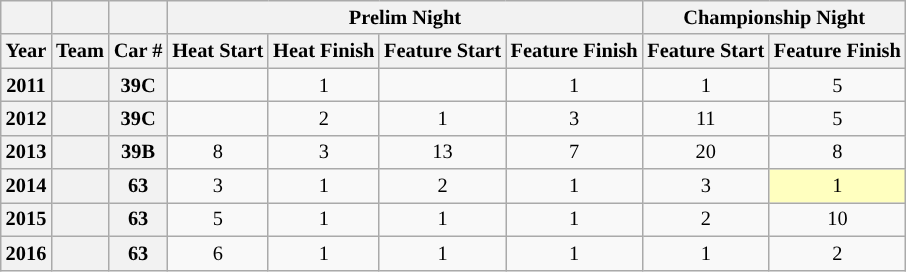<table class="wikitable" style="text-align:center; font-size:85%">
<tr>
<th></th>
<th></th>
<th></th>
<th colspan=4>Prelim Night</th>
<th colspan=2>Championship Night</th>
</tr>
<tr>
<th>Year</th>
<th>Team</th>
<th>Car #</th>
<th>Heat Start</th>
<th>Heat Finish</th>
<th>Feature Start</th>
<th>Feature Finish</th>
<th>Feature Start</th>
<th>Feature Finish</th>
</tr>
<tr>
<th>2011</th>
<th></th>
<th>39C</th>
<td></td>
<td>1</td>
<td></td>
<td>1</td>
<td>1</td>
<td>5</td>
</tr>
<tr>
<th>2012</th>
<th></th>
<th>39C</th>
<td></td>
<td>2</td>
<td>1</td>
<td>3</td>
<td>11</td>
<td>5</td>
</tr>
<tr>
<th>2013</th>
<th></th>
<th>39B</th>
<td>8</td>
<td>3</td>
<td>13</td>
<td>7</td>
<td>20</td>
<td>8</td>
</tr>
<tr>
<th>2014</th>
<th></th>
<th>63</th>
<td>3</td>
<td>1</td>
<td>2</td>
<td>1</td>
<td>3</td>
<td style="background:#FFFFBF;">1</td>
</tr>
<tr>
<th>2015</th>
<th></th>
<th>63</th>
<td>5</td>
<td>1</td>
<td>1</td>
<td>1</td>
<td>2</td>
<td>10</td>
</tr>
<tr>
<th>2016</th>
<th></th>
<th>63</th>
<td>6</td>
<td>1</td>
<td>1</td>
<td>1</td>
<td>1</td>
<td>2</td>
</tr>
</table>
